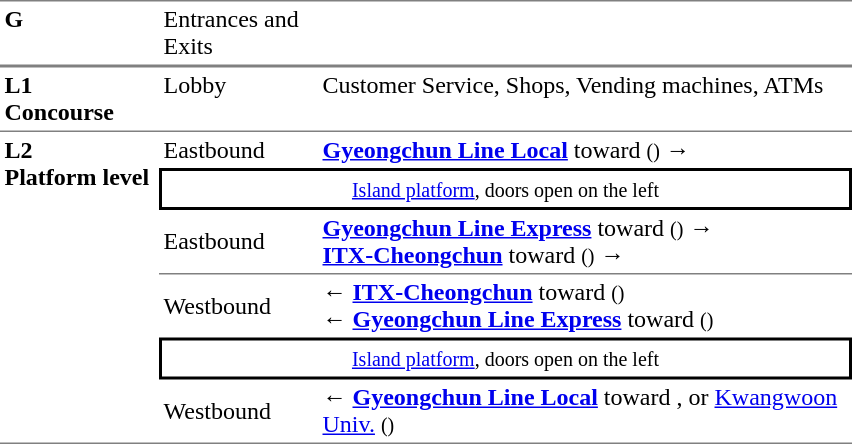<table cellspacing=0 cellpadding=3>
<tr>
<td style="border-top:solid 1px gray;border-bottom:solid 1px gray;" valign=top width=100><strong>G</strong></td>
<td style="border-top:solid 1px gray;border-bottom:solid 1px gray;" valign=top width=100>Entrances and Exits</td>
<td style="border-top:solid 1px gray;border-bottom:solid 1px gray;" valign=top width=350></td>
</tr>
<tr>
</tr>
<tr>
<td style="border-top:solid 1px gray;border-bottom:solid 1px gray;" valign=top><strong>L1<br>Concourse</strong></td>
<td style="border-top:solid 1px gray;border-bottom:solid 1px gray;" valign=top>Lobby</td>
<td style="border-top:solid 1px gray;border-bottom:solid 1px gray;" valign=top>Customer Service, Shops, Vending machines, ATMs</td>
</tr>
<tr>
<td style="border-bottom:solid 1px gray;" rowspan=6 valign=top><strong>L2<br>Platform level</strong></td>
<td>Eastbound</td>
<td><a href='#'><span><strong>Gyeongchun Line Local</strong></span></a> toward  <small>()</small> →</td>
</tr>
<tr>
<td style="border-right:solid 2px black;border-left:solid 2px black;border-top:solid 2px black;border-bottom:solid 2px black;text-align:center;" colspan=2><small><a href='#'>Island platform</a>, doors open on the left</small></td>
</tr>
<tr>
<td style="border-bottom:solid 1px gray;">Eastbound</td>
<td style="border-bottom:solid 1px gray;"><a href='#'><span><strong>Gyeongchun Line Express</strong></span></a> toward  <small>()</small> →<br><a href='#'><span><strong>ITX-Cheongchun</strong></span></a> toward  <small>()</small> →</td>
</tr>
<tr>
<td>Westbound</td>
<td>← <a href='#'><span><strong>ITX-Cheongchun</strong></span></a> toward  <small>()</small><br>← <a href='#'><span><strong>Gyeongchun Line Express</strong></span></a> toward  <small>()</small></td>
</tr>
<tr>
<td style="border-right:solid 2px black;border-left:solid 2px black;border-top:solid 2px black;border-bottom:solid 2px black;text-align:center;" colspan=2><small><a href='#'>Island platform</a>, doors open on the left</small></td>
</tr>
<tr>
<td style="border-bottom:solid 1px gray;">Westbound</td>
<td style="border-bottom:solid 1px gray;">← <a href='#'><span><strong>Gyeongchun Line Local</strong></span></a> toward  ,  or <a href='#'>Kwangwoon Univ.</a> <small>()</small></td>
</tr>
</table>
